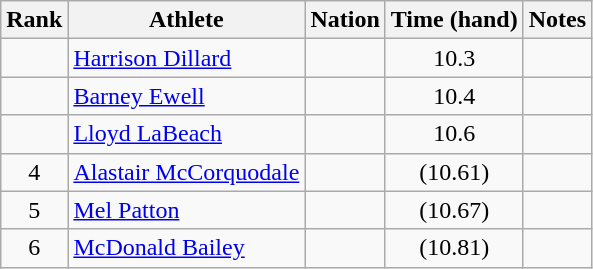<table class="wikitable sortable" style="text-align:center">
<tr>
<th>Rank</th>
<th>Athlete</th>
<th>Nation</th>
<th>Time (hand)</th>
<th>Notes</th>
</tr>
<tr>
<td></td>
<td align=left><a href='#'>Harrison Dillard</a></td>
<td align=left></td>
<td>10.3</td>
<td></td>
</tr>
<tr>
<td></td>
<td align=left><a href='#'>Barney Ewell</a></td>
<td align=left></td>
<td>10.4</td>
<td></td>
</tr>
<tr>
<td></td>
<td align=left><a href='#'>Lloyd LaBeach</a></td>
<td align=left></td>
<td>10.6</td>
<td></td>
</tr>
<tr>
<td>4</td>
<td align=left><a href='#'>Alastair McCorquodale</a></td>
<td align=left></td>
<td>(10.61)</td>
<td></td>
</tr>
<tr>
<td>5</td>
<td align=left><a href='#'>Mel Patton</a></td>
<td align=left></td>
<td>(10.67)</td>
<td></td>
</tr>
<tr>
<td>6</td>
<td align=left><a href='#'>McDonald Bailey</a></td>
<td align=left></td>
<td>(10.81)</td>
<td></td>
</tr>
</table>
